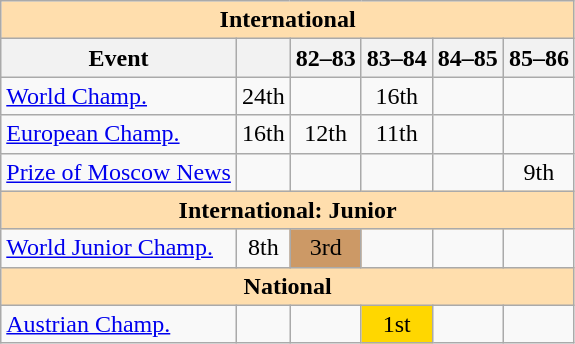<table class="wikitable" style="text-align:center">
<tr>
<th style="background-color: #ffdead; " colspan=6 align=center>International</th>
</tr>
<tr>
<th>Event</th>
<th></th>
<th>82–83</th>
<th>83–84</th>
<th>84–85</th>
<th>85–86</th>
</tr>
<tr>
<td align=left><a href='#'>World Champ.</a></td>
<td>24th</td>
<td></td>
<td>16th</td>
<td></td>
<td></td>
</tr>
<tr>
<td align=left><a href='#'>European Champ.</a></td>
<td>16th</td>
<td>12th</td>
<td>11th</td>
<td></td>
<td></td>
</tr>
<tr>
<td align=left><a href='#'>Prize of Moscow News</a></td>
<td></td>
<td></td>
<td></td>
<td></td>
<td>9th</td>
</tr>
<tr>
<th style="background-color: #ffdead; " colspan=6 align=center>International: Junior</th>
</tr>
<tr>
<td align=left><a href='#'>World Junior Champ.</a></td>
<td>8th</td>
<td bgcolor=cc9966>3rd</td>
<td></td>
<td></td>
<td></td>
</tr>
<tr>
<th style="background-color: #ffdead; " colspan=6 align=center>National</th>
</tr>
<tr>
<td align=left><a href='#'>Austrian Champ.</a></td>
<td></td>
<td></td>
<td bgcolor=gold>1st</td>
<td></td>
<td></td>
</tr>
</table>
